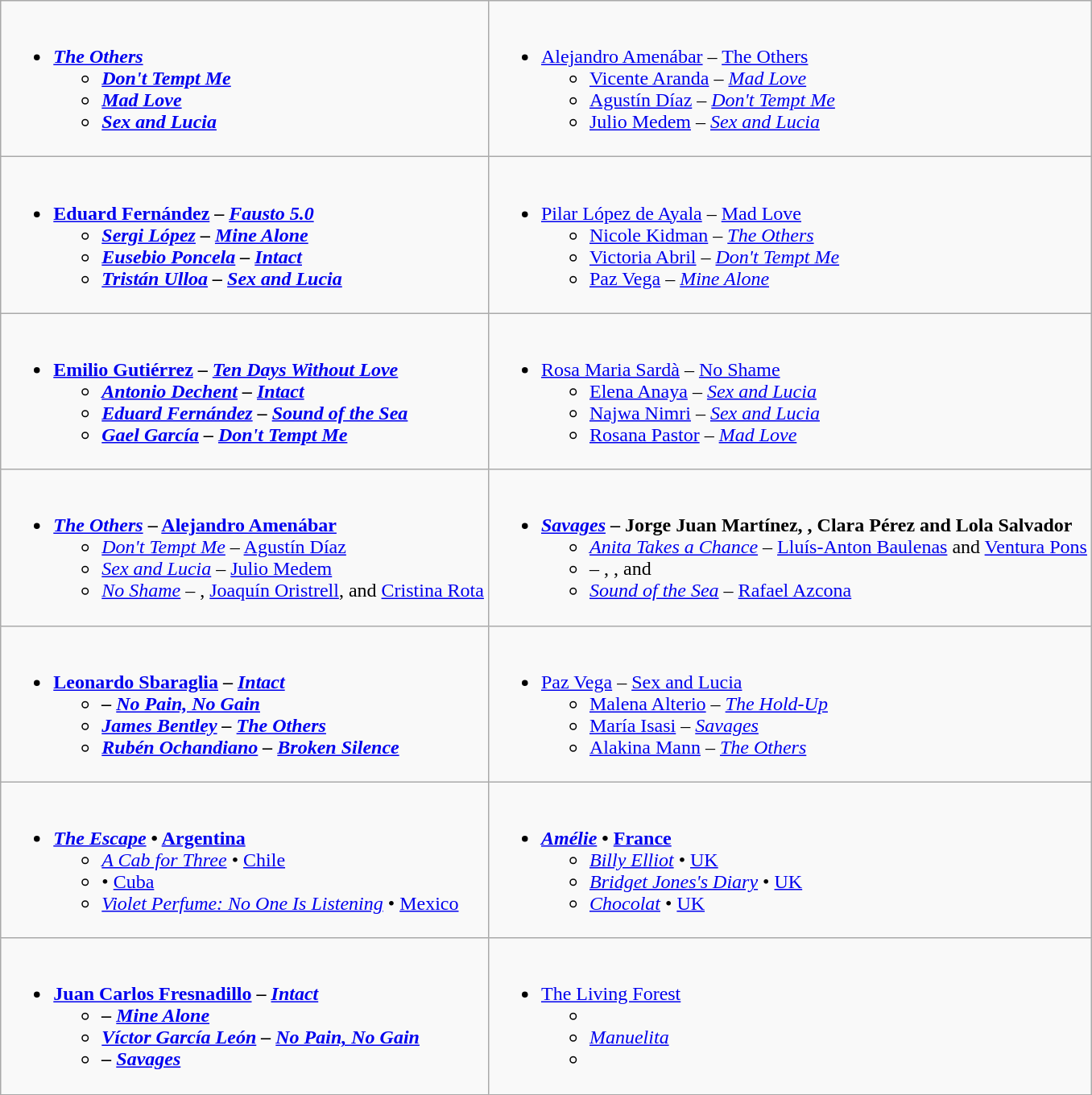<table class=wikitable style="width=100%">
<tr>
<td valign="top" style="width="50%"><br><ul><li><strong> <em><a href='#'>The Others</a><strong><em><ul><li></em><a href='#'>Don't Tempt Me</a><em></li><li></em><a href='#'>Mad Love</a><em></li><li></em><a href='#'>Sex and Lucia</a><em></li></ul></li></ul></td>
<td valign="top" style="width="50%"><br><ul><li></strong> <a href='#'>Alejandro Amenábar</a> – </em><a href='#'>The Others</a></em></strong><ul><li><a href='#'>Vicente Aranda</a> – <em><a href='#'>Mad Love</a></em></li><li><a href='#'>Agustín Díaz</a> – <em><a href='#'>Don't Tempt Me</a></em></li><li><a href='#'>Julio Medem</a> – <em><a href='#'>Sex and Lucia</a></em></li></ul></li></ul></td>
</tr>
<tr>
<td valign="top" style="width="50%"><br><ul><li><strong> <a href='#'>Eduard Fernández</a> – <em><a href='#'>Fausto 5.0</a><strong><em><ul><li><a href='#'>Sergi López</a> – </em><a href='#'>Mine Alone</a><em></li><li><a href='#'>Eusebio Poncela</a> – </em><a href='#'>Intact</a><em></li><li><a href='#'>Tristán Ulloa</a> – </em><a href='#'>Sex and Lucia</a><em></li></ul></li></ul></td>
<td valign="top" style="width="50%"><br><ul><li></strong><a href='#'>Pilar López de Ayala</a> – </em><a href='#'>Mad Love</a></em></strong><ul><li><a href='#'>Nicole Kidman</a> – <em><a href='#'>The Others</a></em></li><li><a href='#'>Victoria Abril</a> – <em><a href='#'>Don't Tempt Me</a></em></li><li><a href='#'>Paz Vega</a> – <em><a href='#'>Mine Alone</a></em></li></ul></li></ul></td>
</tr>
<tr>
<td valign="top" style="width="50%"><br><ul><li><strong><a href='#'>Emilio Gutiérrez</a> – <em><a href='#'>Ten Days Without Love</a><strong><em><ul><li><a href='#'>Antonio Dechent</a> – </em><a href='#'>Intact</a><em></li><li><a href='#'>Eduard Fernández</a> – </em><a href='#'>Sound of the Sea</a><em></li><li><a href='#'>Gael García</a> – </em><a href='#'>Don't Tempt Me</a><em></li></ul></li></ul></td>
<td valign="top" style="width="50%"><br><ul><li></strong> <a href='#'>Rosa Maria Sardà</a> – </em><a href='#'>No Shame</a></em></strong><ul><li><a href='#'>Elena Anaya</a> – <em><a href='#'>Sex and Lucia</a></em></li><li><a href='#'>Najwa Nimri</a> – <em><a href='#'>Sex and Lucia</a></em></li><li><a href='#'>Rosana Pastor</a> – <em><a href='#'>Mad Love</a></em></li></ul></li></ul></td>
</tr>
<tr>
<td valign="top" style="width="50%"><br><ul><li><strong> <em><a href='#'>The Others</a></em> – <a href='#'>Alejandro Amenábar</a></strong><ul><li><em><a href='#'>Don't Tempt Me</a></em> – <a href='#'>Agustín Díaz</a></li><li><em><a href='#'>Sex and Lucia</a></em> – <a href='#'>Julio Medem</a></li><li><em><a href='#'>No Shame</a></em> – , <a href='#'>Joaquín Oristrell</a>,  and <a href='#'>Cristina Rota</a></li></ul></li></ul></td>
<td valign="top" style="width="50%"><br><ul><li><strong> <em><a href='#'>Savages</a></em> – Jorge Juan Martínez, , Clara Pérez and Lola Salvador</strong><ul><li><em><a href='#'>Anita Takes a Chance</a></em> – <a href='#'>Lluís-Anton Baulenas</a> and <a href='#'>Ventura Pons</a></li><li><em></em> – , ,  and </li><li><em><a href='#'>Sound of the Sea</a></em> – <a href='#'>Rafael Azcona</a></li></ul></li></ul></td>
</tr>
<tr>
<td valign="top" style="width="50%"><br><ul><li><strong> <a href='#'>Leonardo Sbaraglia</a> – <em><a href='#'>Intact</a><strong><em><ul><li> – </em><a href='#'>No Pain, No Gain</a><em></li><li><a href='#'>James Bentley</a> – </em><a href='#'>The Others</a><em></li><li><a href='#'>Rubén Ochandiano</a> – </em><a href='#'>Broken Silence</a><em></li></ul></li></ul></td>
<td valign="top" style="width="50%"><br><ul><li></strong> <a href='#'>Paz Vega</a> – </em><a href='#'>Sex and Lucia</a></em></strong><ul><li><a href='#'>Malena Alterio</a> – <em><a href='#'>The Hold-Up</a></em></li><li><a href='#'>María Isasi</a> – <em><a href='#'>Savages</a></em></li><li><a href='#'>Alakina Mann</a> – <em><a href='#'>The Others</a></em></li></ul></li></ul></td>
</tr>
<tr>
<td valign="top" style="width="50%"><br><ul><li><strong> <em><a href='#'>The Escape</a></em> • <a href='#'>Argentina</a></strong><ul><li><em><a href='#'>A Cab for Three</a></em> • <a href='#'>Chile</a></li><li><em></em> • <a href='#'>Cuba</a></li><li><em><a href='#'>Violet Perfume: No One Is Listening</a></em> • <a href='#'>Mexico</a></li></ul></li></ul></td>
<td valign="top" style="width="50%"><br><ul><li><strong> <em><a href='#'>Amélie</a></em> • <a href='#'>France</a></strong><ul><li><em><a href='#'>Billy Elliot</a></em> • <a href='#'>UK</a></li><li><em><a href='#'>Bridget Jones's Diary</a></em> • <a href='#'>UK</a></li><li><em><a href='#'>Chocolat</a></em> • <a href='#'>UK</a></li></ul></li></ul></td>
</tr>
<tr>
<td valign="top" style="width="50%"><br><ul><li><strong> <a href='#'>Juan Carlos Fresnadillo</a> – <em><a href='#'>Intact</a><strong><em><ul><li> – </em><a href='#'>Mine Alone</a><em></li><li><a href='#'>Víctor García León</a> – </em><a href='#'>No Pain, No Gain</a><em></li><li> – </em><a href='#'>Savages</a><em></li></ul></li></ul></td>
<td valign="top" style="width="50%"><br><ul><li></strong> </em><a href='#'>The Living Forest</a></em></strong><ul><li><em></em></li><li><em><a href='#'>Manuelita</a></em></li><li><em></em></li></ul></li></ul></td>
</tr>
</table>
